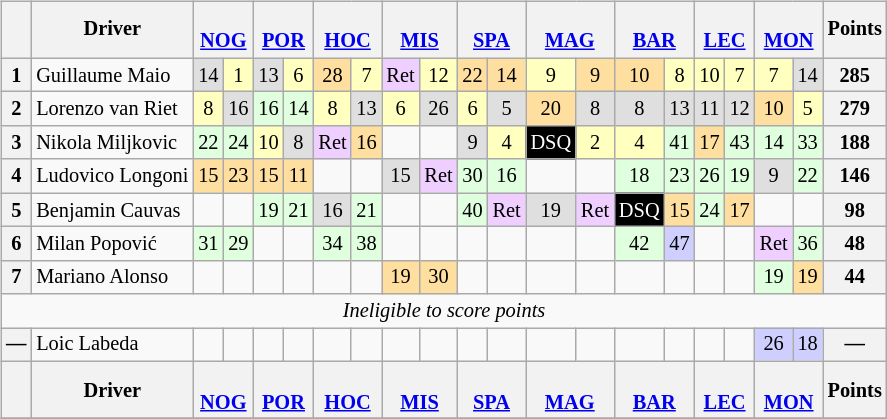<table>
<tr>
<td valign="top"><br><table class="wikitable" style="font-size:85%; text-align:center;">
<tr>
<th></th>
<th>Driver</th>
<th colspan="2"><br><a href='#'>NOG</a></th>
<th colspan="2"><br><a href='#'>POR</a></th>
<th colspan="2"><br><a href='#'>HOC</a></th>
<th colspan="2"><br><a href='#'>MIS</a></th>
<th colspan="2"><br><a href='#'>SPA</a></th>
<th colspan="2"><br><a href='#'>MAG</a></th>
<th colspan="2"><br><a href='#'>BAR</a></th>
<th colspan="2"><br><a href='#'>LEC</a></th>
<th colspan="2"><br><a href='#'>MON</a></th>
<th>Points</th>
</tr>
<tr>
<th>1</th>
<td align="left"> Guillaume Maio</td>
<td style="background:#dfdfdf;">14</td>
<td style="background:#ffffbf;">1</td>
<td style="background:#dfdfdf;">13</td>
<td style="background:#ffffbf;">6</td>
<td style="background:#ffdf9f;">28</td>
<td style="background:#ffffbf;">7</td>
<td style="background:#efcfff;">Ret</td>
<td style="background:#ffffbf;">12</td>
<td style="background:#ffdf9f;">22</td>
<td style="background:#ffdf9f;">14</td>
<td style="background:#ffffbf;">9</td>
<td style="background:#ffdf9f;">9</td>
<td style="background:#ffdf9f;">10</td>
<td style="background:#ffffbf;">8</td>
<td style="background:#ffffbf;">10</td>
<td style="background:#ffffbf;">7</td>
<td style="background:#ffffbf;">7</td>
<td style="background:#dfdfdf;">14</td>
<th>285</th>
</tr>
<tr>
<th>2</th>
<td align="left"> Lorenzo van Riet</td>
<td style="background:#ffffbf;">8</td>
<td style="background:#dfdfdf;">16</td>
<td style="background:#dfffdf;">16</td>
<td style="background:#dfffdf;">14</td>
<td style="background:#ffffbf;">8</td>
<td style="background:#dfdfdf;">13</td>
<td style="background:#ffffbf;">6</td>
<td style="background:#dfdfdf;">26</td>
<td style="background:#ffffbf;">6</td>
<td style="background:#dfdfdf;">5</td>
<td style="background:#ffdf9f;">20</td>
<td style="background:#dfdfdf;">8</td>
<td style="background:#dfdfdf;">8</td>
<td style="background:#dfdfdf;">13</td>
<td style="background:#dfdfdf;">11</td>
<td style="background:#dfdfdf;">12</td>
<td style="background:#ffdf9f;">10</td>
<td style="background:#ffffbf;">5</td>
<th>279</th>
</tr>
<tr>
<th>3</th>
<td align="left"> Nikola Miljkovic</td>
<td style="background:#dfffdf;">22</td>
<td style="background:#dfffdf;">24</td>
<td style="background:#ffffbf;">10</td>
<td style="background:#dfdfdf;">8</td>
<td style="background:#efcfff;">Ret</td>
<td style="background:#ffdf9f;">16</td>
<td></td>
<td></td>
<td style="background:#dfdfdf;">9</td>
<td style="background:#ffffbf;">4</td>
<td style="background:#000000; color:#ffffff">DSQ</td>
<td style="background:#ffffbf;">2</td>
<td style="background:#ffffbf;">4</td>
<td style="background:#dfffdf;">41</td>
<td style="background:#ffdf9f;">17</td>
<td style="background:#dfffdf;">43</td>
<td style="background:#dfffdf;">14</td>
<td style="background:#dfffdf;">33</td>
<th>188</th>
</tr>
<tr>
<th>4</th>
<td align="left"> Ludovico Longoni</td>
<td style="background:#ffdf9f;">15</td>
<td style="background:#ffdf9f;">23</td>
<td style="background:#ffdf9f;">15</td>
<td style="background:#ffdf9f;">11</td>
<td></td>
<td></td>
<td style="background:#dfdfdf;">15</td>
<td style="background:#efcfff;">Ret</td>
<td style="background:#dfffdf;">30</td>
<td style="background:#dfffdf;">16</td>
<td></td>
<td></td>
<td style="background:#dfffdf;">18</td>
<td style="background:#dfffdf;">23</td>
<td style="background:#dfffdf;">26</td>
<td style="background:#dfffdf;">19</td>
<td style="background:#dfdfdf;">9</td>
<td style="background:#dfffdf;">22</td>
<th>146</th>
</tr>
<tr>
<th>5</th>
<td align="left"> Benjamin Cauvas</td>
<td></td>
<td></td>
<td style="background:#dfffdf;">19</td>
<td style="background:#dfffdf;">21</td>
<td style="background:#dfdfdf;">16</td>
<td style="background:#dfffdf;">21</td>
<td></td>
<td></td>
<td style="background:#dfffdf;">40</td>
<td style="background:#efcfff;">Ret</td>
<td style="background:#dfdfdf;">19</td>
<td style="background:#efcfff;">Ret</td>
<td style="background:#000000; color:#ffffff">DSQ</td>
<td style="background:#ffdf9f;">15</td>
<td style="background:#dfffdf;">24</td>
<td style="background:#ffdf9f;">17</td>
<td></td>
<td></td>
<th>98</th>
</tr>
<tr>
<th>6</th>
<td align="left"> Milan Popović</td>
<td style="background:#dfffdf;">31</td>
<td style="background:#dfffdf;">29</td>
<td></td>
<td></td>
<td style="background:#dfffdf;">34</td>
<td style="background:#dfffdf;">38</td>
<td></td>
<td></td>
<td></td>
<td></td>
<td></td>
<td></td>
<td style="background:#dfffdf;">42</td>
<td style="background:#cfcfff;">47</td>
<td></td>
<td></td>
<td style="background:#efcfff;">Ret</td>
<td style="background:#dfffdf;">36</td>
<th>48</th>
</tr>
<tr>
<th>7</th>
<td align="left"> Mariano Alonso</td>
<td></td>
<td></td>
<td></td>
<td></td>
<td></td>
<td></td>
<td style="background:#ffdf9f;">19</td>
<td style="background:#ffdf9f;">30</td>
<td></td>
<td></td>
<td></td>
<td></td>
<td></td>
<td></td>
<td></td>
<td></td>
<td style="background:#dfffdf;">19</td>
<td style="background:#ffdf9f;">19</td>
<th>44</th>
</tr>
<tr>
<td colspan=22><em>Ineligible to score points</em></td>
</tr>
<tr>
<th>—</th>
<td align="left"> Loic Labeda</td>
<td></td>
<td></td>
<td></td>
<td></td>
<td></td>
<td></td>
<td></td>
<td></td>
<td></td>
<td></td>
<td></td>
<td></td>
<td></td>
<td></td>
<td></td>
<td></td>
<td style="background:#cfcfff;">26</td>
<td style="background:#cfcfff;">18</td>
<th>—</th>
</tr>
<tr>
<th></th>
<th>Driver</th>
<th colspan="2"><br><a href='#'>NOG</a></th>
<th colspan="2"><br><a href='#'>POR</a></th>
<th colspan="2"><br><a href='#'>HOC</a></th>
<th colspan="2"><br><a href='#'>MIS</a></th>
<th colspan="2"><br><a href='#'>SPA</a></th>
<th colspan="2"><br><a href='#'>MAG</a></th>
<th colspan="2"><br><a href='#'>BAR</a></th>
<th colspan="2"><br><a href='#'>LEC</a></th>
<th colspan="2"><br><a href='#'>MON</a></th>
<th>Points</th>
</tr>
<tr>
</tr>
</table>
</td>
<td valign="top"></td>
</tr>
</table>
